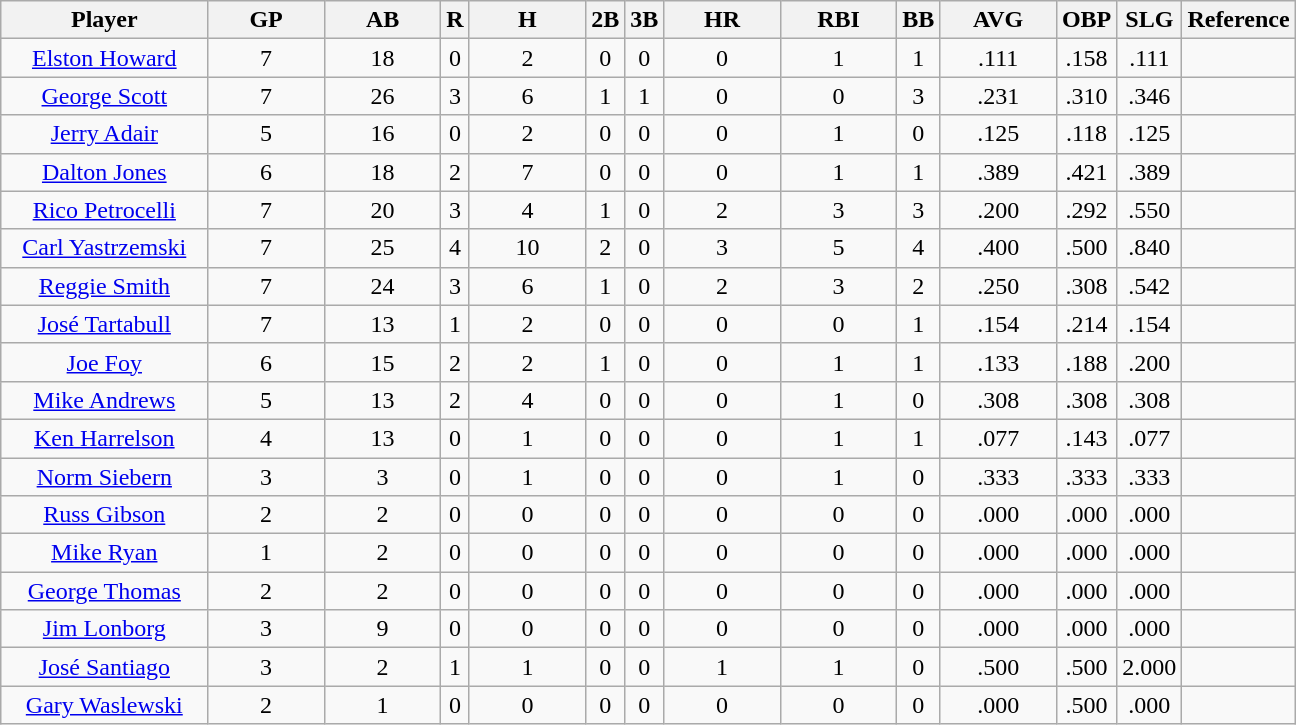<table class="wikitable sortable" style="text-align:center">
<tr>
<th width="16%">Player</th>
<th width="9%">GP</th>
<th width="9%">AB</th>
<th>R</th>
<th width="9%">H</th>
<th>2B</th>
<th>3B</th>
<th width="9%">HR</th>
<th width="9%">RBI</th>
<th>BB</th>
<th width="9%">AVG</th>
<th>OBP</th>
<th>SLG</th>
<th>Reference</th>
</tr>
<tr>
<td><a href='#'>Elston Howard</a></td>
<td>7</td>
<td>18</td>
<td>0</td>
<td>2</td>
<td>0</td>
<td>0</td>
<td>0</td>
<td>1</td>
<td>1</td>
<td>.111</td>
<td>.158</td>
<td>.111</td>
<td></td>
</tr>
<tr>
<td><a href='#'>George Scott</a></td>
<td>7</td>
<td>26</td>
<td>3</td>
<td>6</td>
<td>1</td>
<td>1</td>
<td>0</td>
<td>0</td>
<td>3</td>
<td>.231</td>
<td>.310</td>
<td>.346</td>
<td></td>
</tr>
<tr>
<td><a href='#'>Jerry Adair</a></td>
<td>5</td>
<td>16</td>
<td>0</td>
<td>2</td>
<td>0</td>
<td>0</td>
<td>0</td>
<td>1</td>
<td>0</td>
<td>.125</td>
<td>.118</td>
<td>.125</td>
<td></td>
</tr>
<tr>
<td><a href='#'>Dalton Jones</a></td>
<td>6</td>
<td>18</td>
<td>2</td>
<td>7</td>
<td>0</td>
<td>0</td>
<td>0</td>
<td>1</td>
<td>1</td>
<td>.389</td>
<td>.421</td>
<td>.389</td>
<td></td>
</tr>
<tr>
<td><a href='#'>Rico Petrocelli</a></td>
<td>7</td>
<td>20</td>
<td>3</td>
<td>4</td>
<td>1</td>
<td>0</td>
<td>2</td>
<td>3</td>
<td>3</td>
<td>.200</td>
<td>.292</td>
<td>.550</td>
<td></td>
</tr>
<tr>
<td><a href='#'>Carl Yastrzemski</a></td>
<td>7</td>
<td>25</td>
<td>4</td>
<td>10</td>
<td>2</td>
<td>0</td>
<td>3</td>
<td>5</td>
<td>4</td>
<td>.400</td>
<td>.500</td>
<td>.840</td>
<td></td>
</tr>
<tr>
<td><a href='#'>Reggie Smith</a></td>
<td>7</td>
<td>24</td>
<td>3</td>
<td>6</td>
<td>1</td>
<td>0</td>
<td>2</td>
<td>3</td>
<td>2</td>
<td>.250</td>
<td>.308</td>
<td>.542</td>
<td></td>
</tr>
<tr>
<td><a href='#'>José Tartabull</a></td>
<td>7</td>
<td>13</td>
<td>1</td>
<td>2</td>
<td>0</td>
<td>0</td>
<td>0</td>
<td>0</td>
<td>1</td>
<td>.154</td>
<td>.214</td>
<td>.154</td>
<td></td>
</tr>
<tr>
<td><a href='#'>Joe Foy</a></td>
<td>6</td>
<td>15</td>
<td>2</td>
<td>2</td>
<td>1</td>
<td>0</td>
<td>0</td>
<td>1</td>
<td>1</td>
<td>.133</td>
<td>.188</td>
<td>.200</td>
<td></td>
</tr>
<tr>
<td><a href='#'>Mike Andrews</a></td>
<td>5</td>
<td>13</td>
<td>2</td>
<td>4</td>
<td>0</td>
<td>0</td>
<td>0</td>
<td>1</td>
<td>0</td>
<td>.308</td>
<td>.308</td>
<td>.308</td>
<td></td>
</tr>
<tr>
<td><a href='#'>Ken Harrelson</a></td>
<td>4</td>
<td>13</td>
<td>0</td>
<td>1</td>
<td>0</td>
<td>0</td>
<td>0</td>
<td>1</td>
<td>1</td>
<td>.077</td>
<td>.143</td>
<td>.077</td>
<td></td>
</tr>
<tr>
<td><a href='#'>Norm Siebern</a></td>
<td>3</td>
<td>3</td>
<td>0</td>
<td>1</td>
<td>0</td>
<td>0</td>
<td>0</td>
<td>1</td>
<td>0</td>
<td>.333</td>
<td>.333</td>
<td>.333</td>
<td></td>
</tr>
<tr>
<td><a href='#'>Russ Gibson</a></td>
<td>2</td>
<td>2</td>
<td>0</td>
<td>0</td>
<td>0</td>
<td>0</td>
<td>0</td>
<td>0</td>
<td>0</td>
<td>.000</td>
<td>.000</td>
<td>.000</td>
<td></td>
</tr>
<tr>
<td><a href='#'>Mike Ryan</a></td>
<td>1</td>
<td>2</td>
<td>0</td>
<td>0</td>
<td>0</td>
<td>0</td>
<td>0</td>
<td>0</td>
<td>0</td>
<td>.000</td>
<td>.000</td>
<td>.000</td>
<td></td>
</tr>
<tr>
<td><a href='#'>George Thomas</a></td>
<td>2</td>
<td>2</td>
<td>0</td>
<td>0</td>
<td>0</td>
<td>0</td>
<td>0</td>
<td>0</td>
<td>0</td>
<td>.000</td>
<td>.000</td>
<td>.000</td>
<td></td>
</tr>
<tr>
<td><a href='#'>Jim Lonborg</a></td>
<td>3</td>
<td>9</td>
<td>0</td>
<td>0</td>
<td>0</td>
<td>0</td>
<td>0</td>
<td>0</td>
<td>0</td>
<td>.000</td>
<td>.000</td>
<td>.000</td>
<td></td>
</tr>
<tr>
<td><a href='#'>José Santiago</a></td>
<td>3</td>
<td>2</td>
<td>1</td>
<td>1</td>
<td>0</td>
<td>0</td>
<td>1</td>
<td>1</td>
<td>0</td>
<td>.500</td>
<td>.500</td>
<td>2.000</td>
<td></td>
</tr>
<tr>
<td><a href='#'>Gary Waslewski</a></td>
<td>2</td>
<td>1</td>
<td>0</td>
<td>0</td>
<td>0</td>
<td>0</td>
<td>0</td>
<td>0</td>
<td>0</td>
<td>.000</td>
<td>.500</td>
<td>.000</td>
<td></td>
</tr>
</table>
